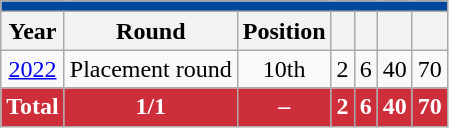<table class="wikitable" style="text-align: center;">
<tr>
<th style="background:#0047A0;" colspan="7"><a href='#'></a></th>
</tr>
<tr>
<th>Year</th>
<th>Round</th>
<th>Position</th>
<th></th>
<th></th>
<th></th>
<th></th>
</tr>
<tr>
<td> <a href='#'>2022</a></td>
<td>Placement round</td>
<td>10th</td>
<td>2</td>
<td>6</td>
<td>40</td>
<td>70</td>
</tr>
<tr>
<th style="color:white; background:#CD2E3A;">Total</th>
<th style="color:white; background:#CD2E3A;">1/1</th>
<th style="color:white; background:#CD2E3A;">–</th>
<th style="color:white; background:#CD2E3A;">2</th>
<th style="color:white; background:#CD2E3A;">6</th>
<th style="color:white; background:#CD2E3A;">40</th>
<th style="color:white; background:#CD2E3A;">70</th>
</tr>
</table>
